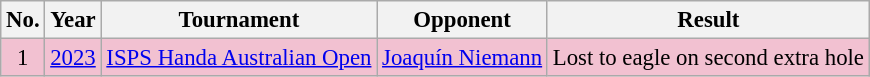<table class="wikitable" style="font-size:95%;">
<tr>
<th>No.</th>
<th>Year</th>
<th>Tournament</th>
<th>Opponent</th>
<th>Result</th>
</tr>
<tr style="background:#F2C1D1;">
<td align=center>1</td>
<td><a href='#'>2023</a></td>
<td><a href='#'>ISPS Handa Australian Open</a></td>
<td> <a href='#'>Joaquín Niemann</a></td>
<td>Lost to eagle on second extra hole</td>
</tr>
</table>
